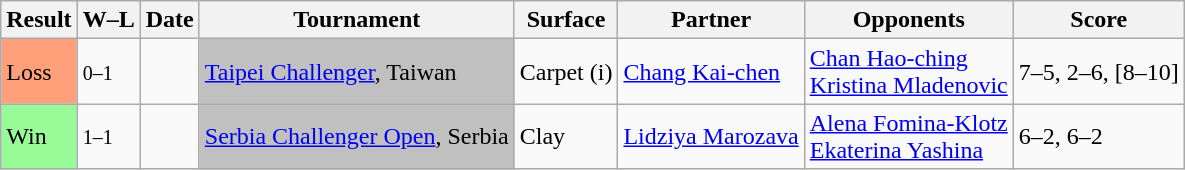<table class="sortable wikitable">
<tr>
<th>Result</th>
<th class="unsortable">W–L</th>
<th>Date</th>
<th>Tournament</th>
<th>Surface</th>
<th>Partner</th>
<th>Opponents</th>
<th class="unsortable">Score</th>
</tr>
<tr>
<td bgcolor="FFA07A">Loss</td>
<td><small>0–1</small></td>
<td><a href='#'></a></td>
<td bgcolor=silver><a href='#'>Taipei Challenger</a>, Taiwan</td>
<td>Carpet (i)</td>
<td> <a href='#'>Chang Kai-chen</a></td>
<td> <a href='#'>Chan Hao-ching</a> <br>  <a href='#'>Kristina Mladenovic</a></td>
<td>7–5, 2–6, [8–10]</td>
</tr>
<tr>
<td style="background:#98fb98;">Win</td>
<td><small>1–1</small></td>
<td><a href='#'></a></td>
<td bgcolor=silver><a href='#'>Serbia Challenger Open</a>, Serbia</td>
<td>Clay</td>
<td> <a href='#'>Lidziya Marozava</a></td>
<td> <a href='#'>Alena Fomina-Klotz</a> <br>  <a href='#'>Ekaterina Yashina</a></td>
<td>6–2, 6–2</td>
</tr>
</table>
